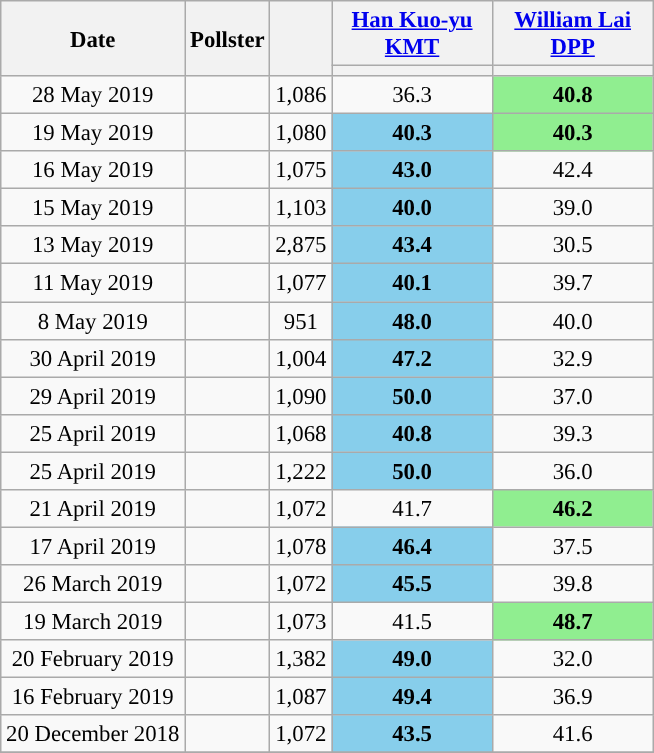<table class="wikitable sortable collapsible" style="font-size:95%; text-align:center">
<tr>
<th rowspan=2>Date</th>
<th rowspan=2>Pollster</th>
<th rowspan=2></th>
<th width=100px><a href='#'>Han Kuo-yu</a><br><a href='#'>KMT</a></th>
<th width=100px><a href='#'>William Lai</a><br><a href='#'>DPP</a></th>
</tr>
<tr>
<th style="background:"></th>
<th style="background:"></th>
</tr>
<tr>
<td>28 May 2019</td>
<td></td>
<td>1,086</td>
<td>36.3</td>
<td style="background-color:lightgreen;"><strong>40.8</strong></td>
</tr>
<tr>
<td>19 May 2019</td>
<td></td>
<td>1,080</td>
<td style="background-color:skyblue;"><strong>40.3</strong></td>
<td style="background-color:lightgreen;"><strong>40.3</strong></td>
</tr>
<tr>
<td>16 May 2019</td>
<td></td>
<td>1,075</td>
<td style="background-color:skyblue;"><strong>43.0</strong></td>
<td>42.4</td>
</tr>
<tr>
<td>15 May 2019</td>
<td></td>
<td>1,103</td>
<td style="background-color:skyblue;"><strong>40.0</strong></td>
<td>39.0</td>
</tr>
<tr>
<td>13 May 2019</td>
<td></td>
<td>2,875</td>
<td style="background-color:skyblue;"><strong>43.4</strong></td>
<td>30.5</td>
</tr>
<tr>
<td>11 May 2019</td>
<td></td>
<td>1,077</td>
<td style="background-color:skyblue;"><strong>40.1</strong></td>
<td>39.7</td>
</tr>
<tr>
<td>8 May 2019</td>
<td></td>
<td>951</td>
<td style="background-color:skyblue;"><strong>48.0</strong></td>
<td>40.0</td>
</tr>
<tr>
<td>30 April 2019</td>
<td></td>
<td>1,004</td>
<td style="background-color:skyblue;"><strong>47.2</strong></td>
<td>32.9</td>
</tr>
<tr>
<td>29 April 2019</td>
<td></td>
<td>1,090</td>
<td style="background-color:skyblue;"><strong>50.0</strong></td>
<td>37.0</td>
</tr>
<tr>
<td>25 April 2019</td>
<td></td>
<td>1,068</td>
<td style="background-color:skyblue;"><strong>40.8</strong></td>
<td>39.3</td>
</tr>
<tr>
<td>25 April 2019</td>
<td></td>
<td>1,222</td>
<td style="background-color:skyblue;"><strong>50.0</strong></td>
<td>36.0</td>
</tr>
<tr>
<td>21 April 2019</td>
<td></td>
<td>1,072</td>
<td>41.7</td>
<td style="background-color:lightgreen;"><strong>46.2</strong></td>
</tr>
<tr>
<td>17 April 2019</td>
<td></td>
<td>1,078</td>
<td style="background-color:skyblue;"><strong>46.4</strong></td>
<td>37.5</td>
</tr>
<tr>
<td>26 March 2019</td>
<td></td>
<td>1,072</td>
<td style="background-color:skyblue;"><strong>45.5</strong></td>
<td>39.8</td>
</tr>
<tr>
<td>19 March 2019</td>
<td></td>
<td>1,073</td>
<td>41.5</td>
<td style="background-color:lightgreen;"><strong>48.7</strong></td>
</tr>
<tr>
<td>20 February 2019</td>
<td></td>
<td>1,382</td>
<td style="background-color:skyblue;"><strong>49.0</strong></td>
<td>32.0</td>
</tr>
<tr>
<td>16 February 2019</td>
<td></td>
<td>1,087</td>
<td style="background-color:skyblue;"><strong>49.4</strong></td>
<td>36.9</td>
</tr>
<tr>
<td>20 December 2018</td>
<td></td>
<td>1,072</td>
<td style="background-color:skyblue;"><strong>43.5</strong></td>
<td>41.6</td>
</tr>
<tr>
</tr>
</table>
